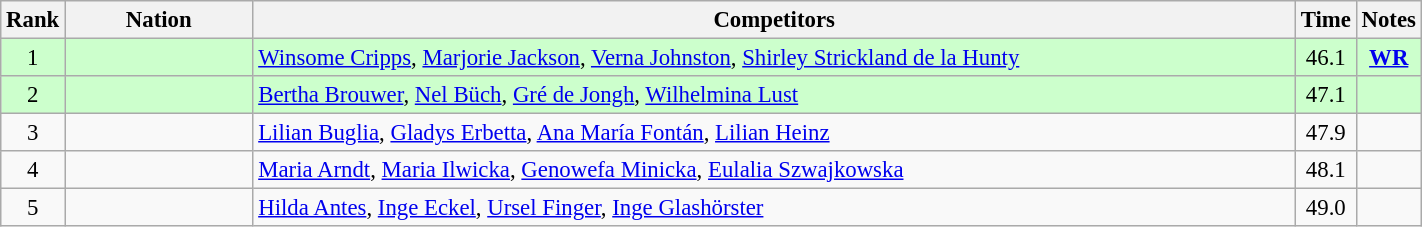<table class="wikitable sortable" width=75% style="text-align:center; font-size:95%">
<tr>
<th width=15>Rank</th>
<th width=120>Nation</th>
<th width=700>Competitors</th>
<th width=15>Time</th>
<th width=15>Notes</th>
</tr>
<tr bgcolor=ccffcc>
<td>1</td>
<td align=left></td>
<td align=left><a href='#'>Winsome Cripps</a>, <a href='#'>Marjorie Jackson</a>, <a href='#'>Verna Johnston</a>, <a href='#'>Shirley Strickland de la Hunty</a></td>
<td>46.1</td>
<td><strong><a href='#'>WR</a></strong></td>
</tr>
<tr bgcolor=ccffcc>
<td>2</td>
<td align=left></td>
<td align=left><a href='#'>Bertha Brouwer</a>, <a href='#'>Nel Büch</a>, <a href='#'>Gré de Jongh</a>, <a href='#'>Wilhelmina Lust</a></td>
<td>47.1</td>
<td></td>
</tr>
<tr>
<td>3</td>
<td align=left></td>
<td align=left><a href='#'>Lilian Buglia</a>, <a href='#'>Gladys Erbetta</a>, <a href='#'>Ana María Fontán</a>, <a href='#'>Lilian Heinz</a></td>
<td>47.9</td>
<td></td>
</tr>
<tr>
<td>4</td>
<td align=left></td>
<td align=left><a href='#'>Maria Arndt</a>, <a href='#'>Maria Ilwicka</a>, <a href='#'>Genowefa Minicka</a>, <a href='#'>Eulalia Szwajkowska</a></td>
<td>48.1</td>
<td></td>
</tr>
<tr>
<td>5</td>
<td align=left></td>
<td align=left><a href='#'>Hilda Antes</a>, <a href='#'>Inge Eckel</a>, <a href='#'>Ursel Finger</a>, <a href='#'>Inge Glashörster</a></td>
<td>49.0</td>
<td></td>
</tr>
</table>
